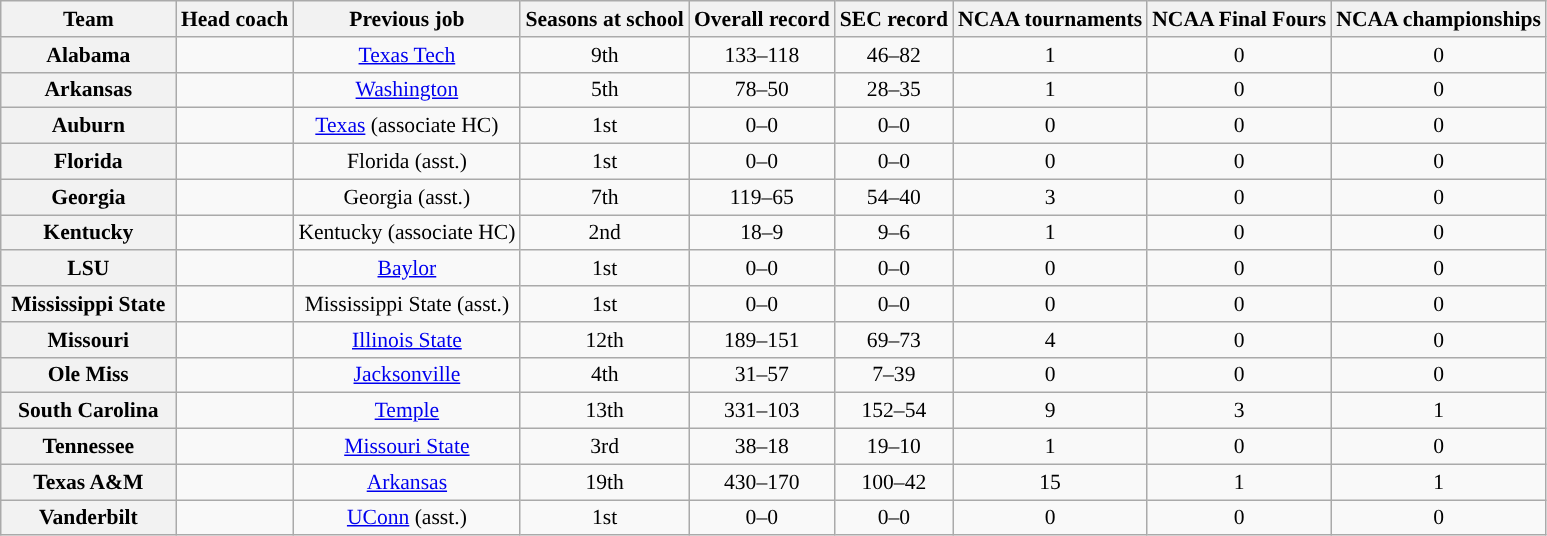<table class="wikitable sortable" style="text-align: center;font-size:90%;">
<tr>
<th width="110">Team</th>
<th>Head coach</th>
<th>Previous job</th>
<th>Seasons at school</th>
<th>Overall record</th>
<th>SEC record</th>
<th>NCAA tournaments</th>
<th>NCAA Final Fours</th>
<th>NCAA championships</th>
</tr>
<tr>
<th>Alabama</th>
<td></td>
<td><a href='#'>Texas Tech</a></td>
<td>9th</td>
<td>133–118</td>
<td>46–82</td>
<td>1</td>
<td>0</td>
<td>0</td>
</tr>
<tr>
<th>Arkansas</th>
<td></td>
<td><a href='#'>Washington</a></td>
<td>5th</td>
<td>78–50</td>
<td>28–35</td>
<td>1</td>
<td>0</td>
<td>0</td>
</tr>
<tr>
<th>Auburn</th>
<td></td>
<td><a href='#'>Texas</a> (associate HC)</td>
<td>1st</td>
<td>0–0</td>
<td>0–0</td>
<td>0</td>
<td>0</td>
<td>0</td>
</tr>
<tr>
<th>Florida</th>
<td></td>
<td>Florida (asst.)</td>
<td>1st</td>
<td>0–0</td>
<td>0–0</td>
<td>0</td>
<td>0</td>
<td>0</td>
</tr>
<tr>
<th>Georgia</th>
<td></td>
<td>Georgia (asst.)</td>
<td>7th</td>
<td>119–65</td>
<td>54–40</td>
<td>3</td>
<td>0</td>
<td>0</td>
</tr>
<tr>
<th>Kentucky</th>
<td></td>
<td>Kentucky (associate HC)</td>
<td>2nd</td>
<td>18–9</td>
<td>9–6</td>
<td>1</td>
<td>0</td>
<td>0</td>
</tr>
<tr>
<th>LSU</th>
<td></td>
<td><a href='#'>Baylor</a></td>
<td>1st</td>
<td>0–0</td>
<td>0–0</td>
<td>0</td>
<td>0</td>
<td>0</td>
</tr>
<tr>
<th>Mississippi State</th>
<td></td>
<td>Mississippi State (asst.)</td>
<td>1st</td>
<td>0–0</td>
<td>0–0</td>
<td>0</td>
<td>0</td>
<td>0</td>
</tr>
<tr>
<th>Missouri</th>
<td></td>
<td><a href='#'>Illinois State</a></td>
<td>12th</td>
<td>189–151</td>
<td>69–73</td>
<td>4</td>
<td>0</td>
<td>0</td>
</tr>
<tr>
<th>Ole Miss</th>
<td></td>
<td><a href='#'>Jacksonville</a></td>
<td>4th</td>
<td>31–57</td>
<td>7–39</td>
<td>0</td>
<td>0</td>
<td>0</td>
</tr>
<tr>
<th>South Carolina</th>
<td></td>
<td><a href='#'>Temple</a></td>
<td>13th</td>
<td>331–103</td>
<td>152–54</td>
<td>9</td>
<td>3</td>
<td>1</td>
</tr>
<tr>
<th>Tennessee</th>
<td></td>
<td><a href='#'>Missouri State</a></td>
<td>3rd</td>
<td>38–18</td>
<td>19–10</td>
<td>1</td>
<td>0</td>
<td>0</td>
</tr>
<tr>
<th>Texas A&M</th>
<td></td>
<td><a href='#'>Arkansas</a></td>
<td>19th</td>
<td>430–170</td>
<td>100–42</td>
<td>15</td>
<td>1</td>
<td>1</td>
</tr>
<tr>
<th>Vanderbilt</th>
<td></td>
<td><a href='#'>UConn</a> (asst.)</td>
<td>1st</td>
<td>0–0</td>
<td>0–0</td>
<td>0</td>
<td>0</td>
<td>0</td>
</tr>
</table>
